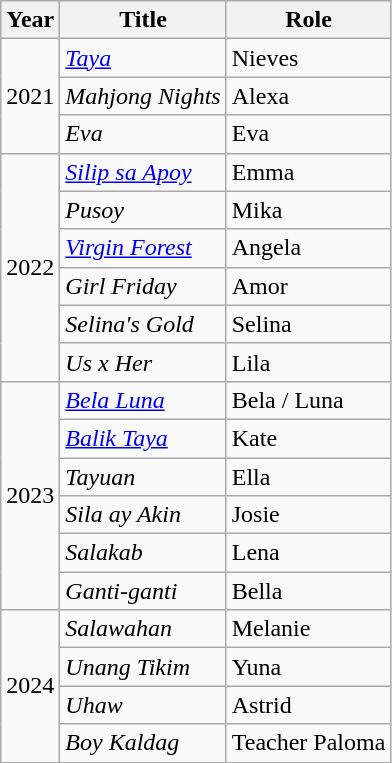<table class="wikitable sortable">
<tr>
<th>Year</th>
<th>Title</th>
<th>Role</th>
</tr>
<tr>
<td rowspan="3">2021</td>
<td><em><a href='#'>Taya</a></em></td>
<td>Nieves</td>
</tr>
<tr>
<td><em>Mahjong Nights</em></td>
<td>Alexa</td>
</tr>
<tr>
<td><em>Eva</em></td>
<td>Eva</td>
</tr>
<tr>
<td rowspan="6">2022</td>
<td><em><a href='#'>Silip sa Apoy</a></em></td>
<td>Emma</td>
</tr>
<tr>
<td><em>Pusoy</em></td>
<td>Mika</td>
</tr>
<tr>
<td><em><a href='#'>Virgin Forest</a></em></td>
<td>Angela</td>
</tr>
<tr>
<td><em>Girl Friday</em></td>
<td>Amor</td>
</tr>
<tr>
<td><em>Selina's Gold</em></td>
<td>Selina</td>
</tr>
<tr>
<td><em>Us x Her</em></td>
<td>Lila</td>
</tr>
<tr>
<td rowspan="6">2023</td>
<td><em><a href='#'>Bela Luna</a></em></td>
<td>Bela / Luna</td>
</tr>
<tr>
<td><em><a href='#'>Balik Taya</a></em></td>
<td>Kate</td>
</tr>
<tr>
<td><em>Tayuan</em></td>
<td>Ella</td>
</tr>
<tr>
<td><em>Sila ay Akin</em></td>
<td>Josie</td>
</tr>
<tr>
<td><em>Salakab</em></td>
<td>Lena</td>
</tr>
<tr>
<td><em>Ganti-ganti</em></td>
<td>Bella</td>
</tr>
<tr>
<td rowspan="4">2024</td>
<td><em>Salawahan</em></td>
<td>Melanie</td>
</tr>
<tr>
<td><em>Unang Tikim</em></td>
<td>Yuna</td>
</tr>
<tr>
<td><em>Uhaw</em></td>
<td>Astrid</td>
</tr>
<tr>
<td><em>Boy Kaldag</em></td>
<td>Teacher Paloma</td>
</tr>
</table>
